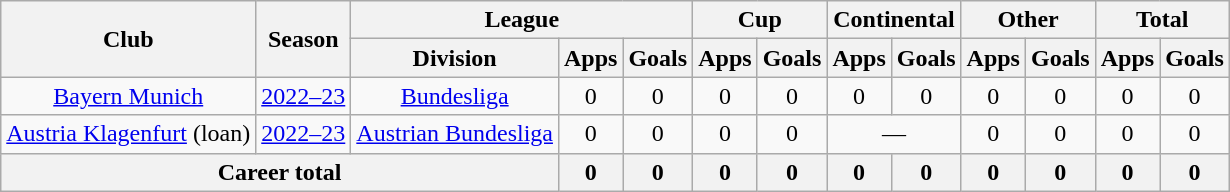<table class="wikitable" style="text-align: center;">
<tr>
<th rowspan="2">Club</th>
<th rowspan="2">Season</th>
<th colspan="3">League</th>
<th colspan="2">Cup</th>
<th colspan="2">Continental</th>
<th colspan="2">Other</th>
<th colspan="2">Total</th>
</tr>
<tr>
<th>Division</th>
<th>Apps</th>
<th>Goals</th>
<th>Apps</th>
<th>Goals</th>
<th>Apps</th>
<th>Goals</th>
<th>Apps</th>
<th>Goals</th>
<th>Apps</th>
<th>Goals</th>
</tr>
<tr>
<td><a href='#'>Bayern Munich</a></td>
<td><a href='#'>2022–23</a></td>
<td><a href='#'>Bundesliga</a></td>
<td>0</td>
<td>0</td>
<td>0</td>
<td>0</td>
<td>0</td>
<td>0</td>
<td>0</td>
<td>0</td>
<td>0</td>
<td>0</td>
</tr>
<tr>
<td><a href='#'>Austria Klagenfurt</a> (loan)</td>
<td><a href='#'>2022–23</a></td>
<td><a href='#'>Austrian Bundesliga</a></td>
<td>0</td>
<td>0</td>
<td>0</td>
<td>0</td>
<td colspan="2">—</td>
<td>0</td>
<td>0</td>
<td>0</td>
<td>0</td>
</tr>
<tr>
<th colspan="3">Career total</th>
<th>0</th>
<th>0</th>
<th>0</th>
<th>0</th>
<th>0</th>
<th>0</th>
<th>0</th>
<th>0</th>
<th>0</th>
<th>0</th>
</tr>
</table>
